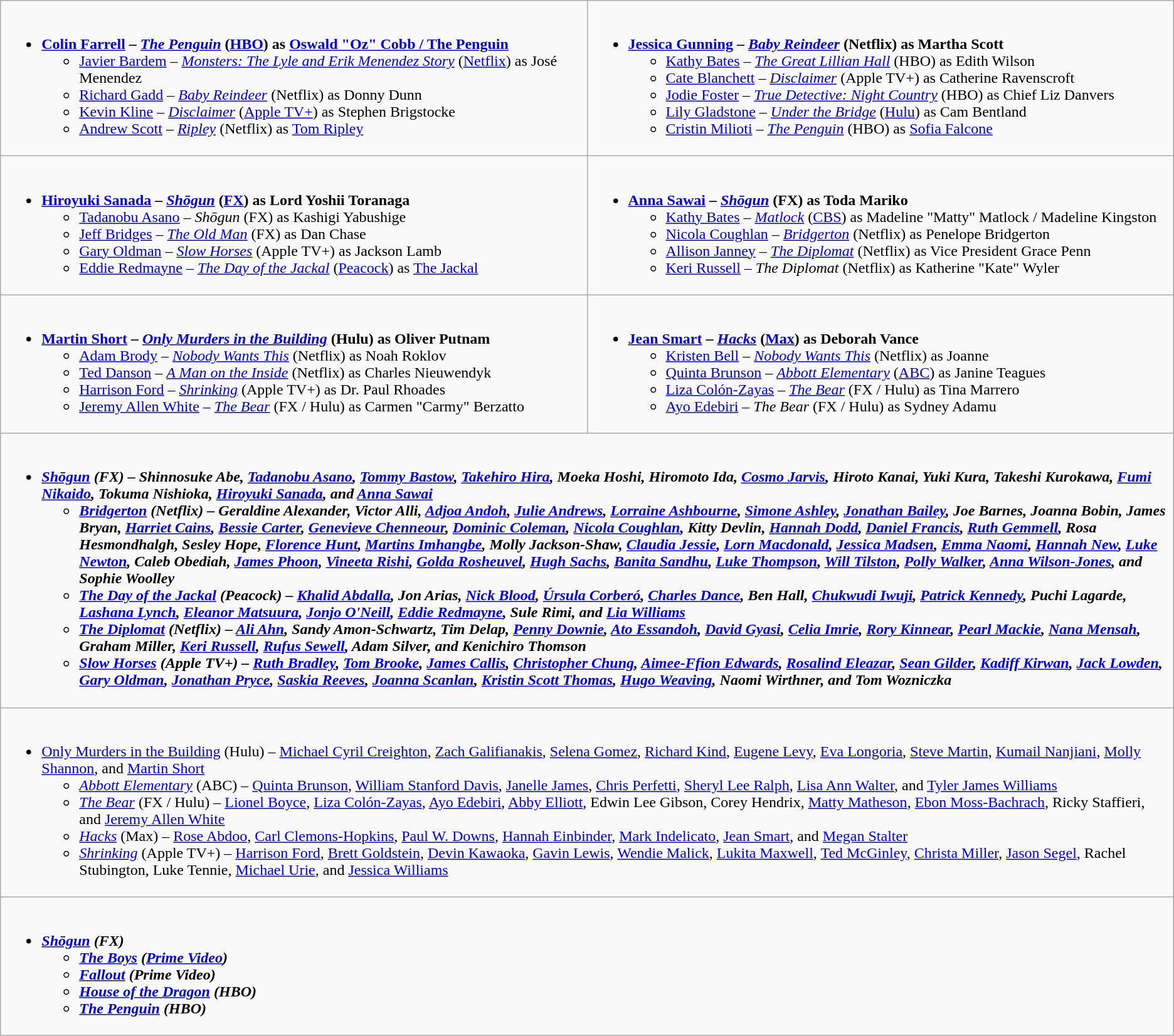<table class=wikitable style=font-size:100%>
<tr>
<td style="vertical-align:top;" width="50%"><br><ul><li><strong><a href='#'>Colin Farrell</a> – <em><a href='#'>The Penguin</a></em> (<a href='#'>HBO</a>) as <a href='#'>Oswald "Oz" Cobb / The Penguin</a> </strong><ul><li><a href='#'>Javier Bardem</a> – <em><a href='#'>Monsters: The Lyle and Erik Menendez Story</a></em> (<a href='#'>Netflix</a>) as José Menendez</li><li><a href='#'>Richard Gadd</a> – <em><a href='#'>Baby Reindeer</a></em> (Netflix) as Donny Dunn</li><li><a href='#'>Kevin Kline</a> – <em><a href='#'>Disclaimer</a></em> (<a href='#'>Apple TV+</a>) as Stephen Brigstocke</li><li><a href='#'>Andrew Scott</a> – <em><a href='#'>Ripley</a></em> (Netflix) as <a href='#'>Tom Ripley</a></li></ul></li></ul></td>
<td style="vertical-align:top;" width="50%"><br><ul><li><strong><a href='#'>Jessica Gunning</a> – <em><a href='#'>Baby Reindeer</a></em> (Netflix) as Martha Scott</strong><ul><li><a href='#'>Kathy Bates</a> – <em><a href='#'>The Great Lillian Hall</a></em> (HBO) as Edith Wilson</li><li><a href='#'>Cate Blanchett</a> – <em><a href='#'>Disclaimer</a></em> (Apple TV+) as Catherine Ravenscroft</li><li><a href='#'>Jodie Foster</a> – <em><a href='#'>True Detective: Night Country</a></em> (HBO) as Chief Liz Danvers</li><li><a href='#'>Lily Gladstone</a> – <em><a href='#'>Under the Bridge</a></em> (<a href='#'>Hulu</a>) as Cam Bentland</li><li><a href='#'>Cristin Milioti</a> – <em><a href='#'>The Penguin</a></em> (HBO) as <a href='#'>Sofia Falcone</a></li></ul></li></ul></td>
</tr>
<tr>
<td style="vertical-align:top;" width="50%"><br><ul><li><strong><a href='#'>Hiroyuki Sanada</a> – <em><a href='#'>Shōgun</a></em> (<a href='#'>FX</a>) as Lord Yoshii Toranaga</strong><ul><li><a href='#'>Tadanobu Asano</a> – <em>Shōgun</em> (FX) as Kashigi Yabushige</li><li><a href='#'>Jeff Bridges</a> – <em><a href='#'>The Old Man</a></em> (FX) as Dan Chase</li><li><a href='#'>Gary Oldman</a> – <em><a href='#'>Slow Horses</a></em> (Apple TV+) as Jackson Lamb</li><li><a href='#'>Eddie Redmayne</a> – <em><a href='#'>The Day of the Jackal</a></em> (<a href='#'>Peacock</a>) as <a href='#'>The Jackal</a></li></ul></li></ul></td>
<td style="vertical-align:top;" width="50%"><br><ul><li><strong><a href='#'>Anna Sawai</a> – <em><a href='#'>Shōgun</a></em> (FX) as Toda Mariko</strong><ul><li><a href='#'>Kathy Bates</a> – <em><a href='#'>Matlock</a></em> (<a href='#'>CBS</a>) as Madeline "Matty" Matlock / Madeline Kingston</li><li><a href='#'>Nicola Coughlan</a> – <em><a href='#'>Bridgerton</a></em> (Netflix) as Penelope Bridgerton</li><li><a href='#'>Allison Janney</a> – <em><a href='#'>The Diplomat</a></em> (Netflix) as Vice President Grace Penn</li><li><a href='#'>Keri Russell</a> – <em>The Diplomat</em> (Netflix) as Katherine "Kate" Wyler</li></ul></li></ul></td>
</tr>
<tr>
<td style="vertical-align:top;" width="50%"><br><ul><li><strong><a href='#'>Martin Short</a> – <em><a href='#'>Only Murders in the Building</a></em> (Hulu) as Oliver Putnam</strong><ul><li><a href='#'>Adam Brody</a> – <em><a href='#'>Nobody Wants This</a></em> (Netflix) as Noah Roklov</li><li><a href='#'>Ted Danson</a> – <em><a href='#'>A Man on the Inside</a></em> (Netflix) as Charles Nieuwendyk</li><li><a href='#'>Harrison Ford</a> – <em><a href='#'>Shrinking</a></em> (Apple TV+) as Dr. Paul Rhoades</li><li><a href='#'>Jeremy Allen White</a> – <em><a href='#'>The Bear</a></em> (FX / Hulu) as Carmen "Carmy" Berzatto</li></ul></li></ul></td>
<td style="vertical-align:top;" width="50%"><br><ul><li><strong><a href='#'>Jean Smart</a> – <em><a href='#'>Hacks</a></em> (<a href='#'>Max</a>) as Deborah Vance</strong><ul><li><a href='#'>Kristen Bell</a> – <em><a href='#'>Nobody Wants This</a></em> (Netflix) as Joanne</li><li><a href='#'>Quinta Brunson</a> – <em><a href='#'>Abbott Elementary</a></em> (<a href='#'>ABC</a>) as Janine Teagues</li><li><a href='#'>Liza Colón-Zayas</a> – <em><a href='#'>The Bear</a></em> (FX / Hulu) as Tina Marrero</li><li><a href='#'>Ayo Edebiri</a> – <em>The Bear</em> (FX / Hulu) as Sydney Adamu</li></ul></li></ul></td>
</tr>
<tr>
<td colspan="2" style="vertical-align:top;" width="50%"><br><ul><li><strong><em><a href='#'>Shōgun</a><em> (FX) – Shinnosuke Abe, <a href='#'>Tadanobu Asano</a>, <a href='#'>Tommy Bastow</a>, <a href='#'>Takehiro Hira</a>, Moeka Hoshi, Hiromoto Ida, <a href='#'>Cosmo Jarvis</a>, Hiroto Kanai, Yuki Kura, Takeshi Kurokawa, <a href='#'>Fumi Nikaido</a>, Tokuma Nishioka, <a href='#'>Hiroyuki Sanada</a>, and <a href='#'>Anna Sawai</a><strong><ul><li></em><a href='#'>Bridgerton</a><em> (Netflix) – Geraldine Alexander, Victor Alli, <a href='#'>Adjoa Andoh</a>, <a href='#'>Julie Andrews</a>, <a href='#'>Lorraine Ashbourne</a>, <a href='#'>Simone Ashley</a>, <a href='#'>Jonathan Bailey</a>, Joe Barnes, Joanna Bobin, James Bryan, <a href='#'>Harriet Cains</a>, <a href='#'>Bessie Carter</a>, <a href='#'>Genevieve Chenneour</a>, <a href='#'>Dominic Coleman</a>, <a href='#'>Nicola Coughlan</a>, Kitty Devlin, <a href='#'>Hannah Dodd</a>, <a href='#'>Daniel Francis</a>, <a href='#'>Ruth Gemmell</a>, Rosa Hesmondhalgh, Sesley Hope, <a href='#'>Florence Hunt</a>, <a href='#'>Martins Imhangbe</a>, Molly Jackson-Shaw, <a href='#'>Claudia Jessie</a>, <a href='#'>Lorn Macdonald</a>, <a href='#'>Jessica Madsen</a>, <a href='#'>Emma Naomi</a>, <a href='#'>Hannah New</a>, <a href='#'>Luke Newton</a>, Caleb Obediah, <a href='#'>James Phoon</a>, <a href='#'>Vineeta Rishi</a>, <a href='#'>Golda Rosheuvel</a>, <a href='#'>Hugh Sachs</a>, <a href='#'>Banita Sandhu</a>, <a href='#'>Luke Thompson</a>, <a href='#'>Will Tilston</a>, <a href='#'>Polly Walker</a>, <a href='#'>Anna Wilson-Jones</a>, and Sophie Woolley</li><li></em><a href='#'>The Day of the Jackal</a><em> (Peacock) – <a href='#'>Khalid Abdalla</a>, Jon Arias, <a href='#'>Nick Blood</a>, <a href='#'>Úrsula Corberó</a>, <a href='#'>Charles Dance</a>, Ben Hall, <a href='#'>Chukwudi Iwuji</a>, <a href='#'>Patrick Kennedy</a>, Puchi Lagarde, <a href='#'>Lashana Lynch</a>, <a href='#'>Eleanor Matsuura</a>, <a href='#'>Jonjo O'Neill</a>, <a href='#'>Eddie Redmayne</a>, Sule Rimi, and <a href='#'>Lia Williams</a></li><li></em><a href='#'>The Diplomat</a><em> (Netflix) – <a href='#'>Ali Ahn</a>, Sandy Amon-Schwartz, Tim Delap, <a href='#'>Penny Downie</a>, <a href='#'>Ato Essandoh</a>, <a href='#'>David Gyasi</a>, <a href='#'>Celia Imrie</a>, <a href='#'>Rory Kinnear</a>, <a href='#'>Pearl Mackie</a>, <a href='#'>Nana Mensah</a>, Graham Miller, <a href='#'>Keri Russell</a>, <a href='#'>Rufus Sewell</a>, Adam Silver, and Kenichiro Thomson</li><li></em><a href='#'>Slow Horses</a><em> (Apple TV+) – <a href='#'>Ruth Bradley</a>, <a href='#'>Tom Brooke</a>, <a href='#'>James Callis</a>, <a href='#'>Christopher Chung</a>, <a href='#'>Aimee-Ffion Edwards</a>, <a href='#'>Rosalind Eleazar</a>, <a href='#'>Sean Gilder</a>, <a href='#'>Kadiff Kirwan</a>, <a href='#'>Jack Lowden</a>, <a href='#'>Gary Oldman</a>, <a href='#'>Jonathan Pryce</a>, <a href='#'>Saskia Reeves</a>, <a href='#'>Joanna Scanlan</a>, <a href='#'>Kristin Scott Thomas</a>, <a href='#'>Hugo Weaving</a>, Naomi Wirthner, and Tom Wozniczka</li></ul></li></ul></td>
</tr>
<tr>
<td colspan="2" style="vertical-align:top;" width="50%"><br><ul><li></em></strong><a href='#'>Only Murders in the Building</a></em> (Hulu) – <a href='#'>Michael Cyril Creighton</a>, <a href='#'>Zach Galifianakis</a>, <a href='#'>Selena Gomez</a>, <a href='#'>Richard Kind</a>, <a href='#'>Eugene Levy</a>, <a href='#'>Eva Longoria</a>, <a href='#'>Steve Martin</a>, <a href='#'>Kumail Nanjiani</a>, <a href='#'>Molly Shannon</a>, and <a href='#'>Martin Short</a></strong><ul><li><em><a href='#'>Abbott Elementary</a></em> (ABC) – <a href='#'>Quinta Brunson</a>, <a href='#'>William Stanford Davis</a>, <a href='#'>Janelle James</a>, <a href='#'>Chris Perfetti</a>, <a href='#'>Sheryl Lee Ralph</a>, <a href='#'>Lisa Ann Walter</a>, and <a href='#'>Tyler James Williams</a></li><li><em><a href='#'>The Bear</a></em> (FX / Hulu) – <a href='#'>Lionel Boyce</a>, <a href='#'>Liza Colón-Zayas</a>, <a href='#'>Ayo Edebiri</a>, <a href='#'>Abby Elliott</a>, Edwin Lee Gibson, Corey Hendrix, <a href='#'>Matty Matheson</a>, <a href='#'>Ebon Moss-Bachrach</a>, Ricky Staffieri, and <a href='#'>Jeremy Allen White</a></li><li><em><a href='#'>Hacks</a></em> (Max) – <a href='#'>Rose Abdoo</a>, <a href='#'>Carl Clemons-Hopkins</a>, <a href='#'>Paul W. Downs</a>, <a href='#'>Hannah Einbinder</a>, <a href='#'>Mark Indelicato</a>, <a href='#'>Jean Smart</a>, and <a href='#'>Megan Stalter</a></li><li><em><a href='#'>Shrinking</a></em> (Apple TV+) – <a href='#'>Harrison Ford</a>, <a href='#'>Brett Goldstein</a>, <a href='#'>Devin Kawaoka</a>, <a href='#'>Gavin Lewis</a>, <a href='#'>Wendie Malick</a>, <a href='#'>Lukita Maxwell</a>, <a href='#'>Ted McGinley</a>, <a href='#'>Christa Miller</a>, <a href='#'>Jason Segel</a>, Rachel Stubington, Luke Tennie, <a href='#'>Michael Urie</a>, and <a href='#'>Jessica Williams</a></li></ul></li></ul></td>
</tr>
<tr>
<td style="vertical-align:top;" width="50%" colspan="2"><br><ul><li><strong><em><a href='#'>Shōgun</a><em> (FX)<strong><ul><li></em><a href='#'>The Boys</a><em> (<a href='#'>Prime Video</a>)</li><li></em><a href='#'>Fallout</a><em> (Prime Video)</li><li></em><a href='#'>House of the Dragon</a><em> (HBO)</li><li></em><a href='#'>The Penguin</a><em> (HBO)</li></ul></li></ul></td>
</tr>
</table>
